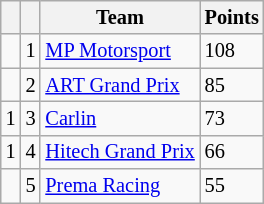<table class="wikitable" style="font-size: 85%;">
<tr>
<th></th>
<th></th>
<th>Team</th>
<th>Points</th>
</tr>
<tr>
<td align="left"></td>
<td align="center">1</td>
<td> <a href='#'>MP Motorsport</a></td>
<td>108</td>
</tr>
<tr>
<td align="left"></td>
<td align="center">2</td>
<td> <a href='#'>ART Grand Prix</a></td>
<td>85</td>
</tr>
<tr>
<td align="left"> 1</td>
<td align="center">3</td>
<td> <a href='#'>Carlin</a></td>
<td>73</td>
</tr>
<tr>
<td align="left"> 1</td>
<td align="center">4</td>
<td> <a href='#'>Hitech Grand Prix</a></td>
<td>66</td>
</tr>
<tr>
<td align="left"></td>
<td align="center">5</td>
<td> <a href='#'>Prema Racing</a></td>
<td>55</td>
</tr>
</table>
